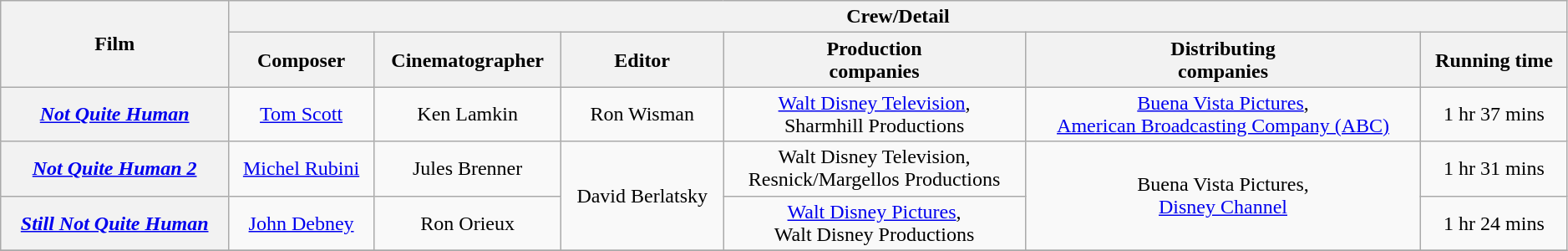<table class="wikitable sortable" style="text-align:center; width:99%;">
<tr>
<th rowspan="2">Film</th>
<th colspan="7">Crew/Detail</th>
</tr>
<tr>
<th style="text-align:center;">Composer</th>
<th style="text-align:center;">Cinematographer</th>
<th style="text-align:center;">Editor</th>
<th style="text-align:center;">Production <br>companies</th>
<th style="text-align:center;">Distributing <br>companies</th>
<th style="text-align:center;">Running time</th>
</tr>
<tr>
<th><em><a href='#'>Not Quite Human</a></em></th>
<td><a href='#'>Tom Scott</a></td>
<td>Ken Lamkin</td>
<td>Ron Wisman</td>
<td><a href='#'>Walt Disney Television</a>, <br>Sharmhill Productions</td>
<td><a href='#'>Buena Vista Pictures</a>, <br><a href='#'>American Broadcasting Company (ABC)</a></td>
<td>1 hr 37 mins</td>
</tr>
<tr>
<th><em><a href='#'>Not Quite Human 2</a></em></th>
<td><a href='#'>Michel Rubini</a></td>
<td>Jules Brenner</td>
<td rowspan="2">David Berlatsky</td>
<td>Walt Disney Television, <br>Resnick/Margellos Productions</td>
<td rowspan="2">Buena Vista Pictures, <br><a href='#'>Disney Channel</a></td>
<td>1 hr 31 mins</td>
</tr>
<tr>
<th><em><a href='#'>Still Not Quite Human</a></em></th>
<td><a href='#'>John Debney</a></td>
<td>Ron Orieux</td>
<td><a href='#'>Walt Disney Pictures</a>, <br>Walt Disney Productions</td>
<td>1 hr 24 mins</td>
</tr>
<tr>
</tr>
</table>
